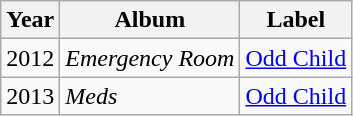<table class="wikitable">
<tr>
<th>Year</th>
<th>Album</th>
<th>Label</th>
</tr>
<tr>
<td>2012</td>
<td><em>Emergency Room</em></td>
<td><a href='#'>Odd Child</a></td>
</tr>
<tr>
<td>2013</td>
<td><em>Meds</em></td>
<td><a href='#'>Odd Child</a></td>
</tr>
</table>
